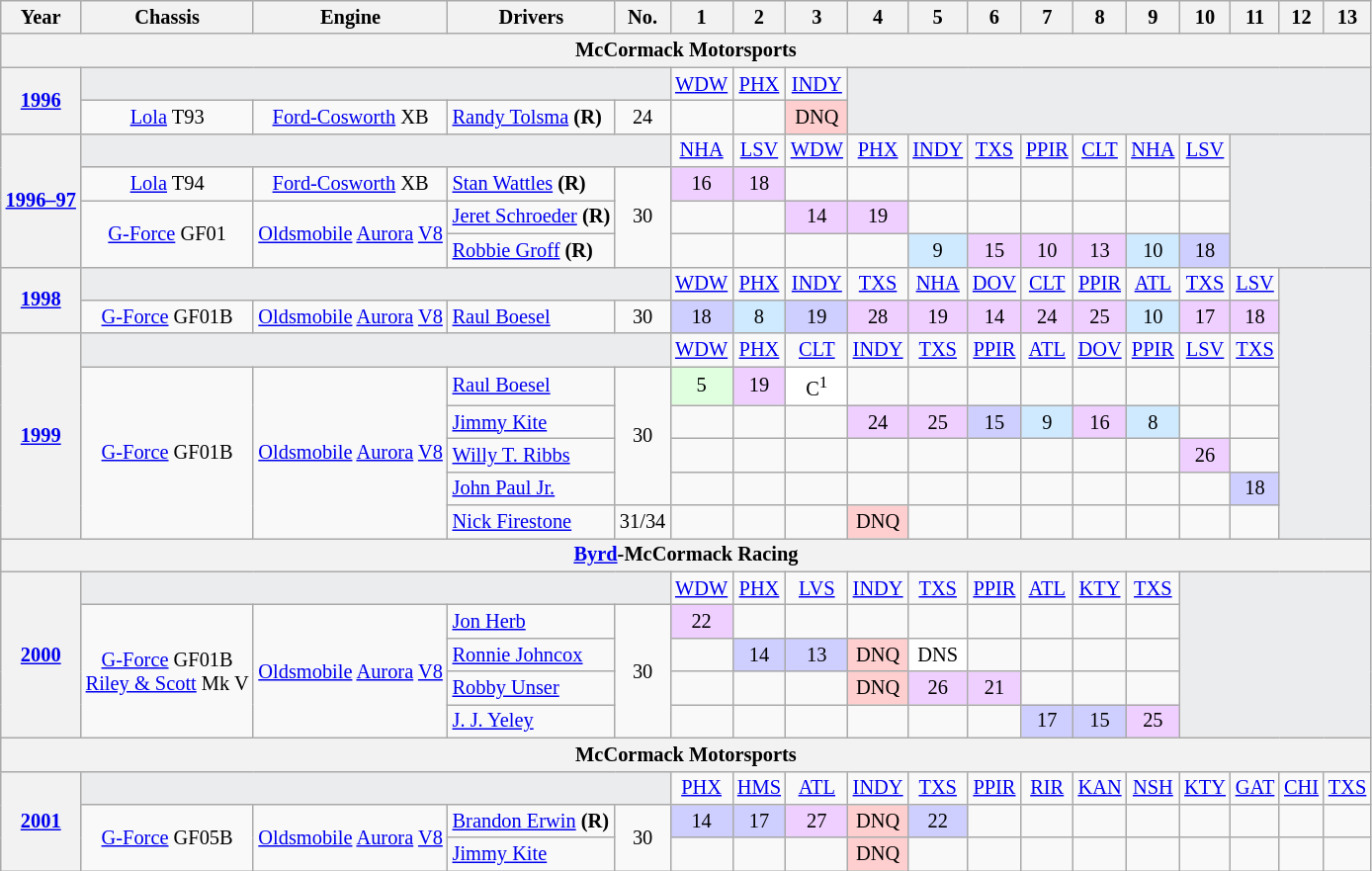<table class="wikitable" style="text-align:center; font-size:85%">
<tr>
<th>Year</th>
<th>Chassis</th>
<th>Engine</th>
<th>Drivers</th>
<th>No.</th>
<th>1</th>
<th>2</th>
<th>3</th>
<th>4</th>
<th>5</th>
<th>6</th>
<th>7</th>
<th>8</th>
<th>9</th>
<th>10</th>
<th>11</th>
<th>12</th>
<th>13</th>
</tr>
<tr>
<th colspan=21>McCormack Motorsports</th>
</tr>
<tr>
<th rowspan=2><a href='#'>1996</a></th>
<td colspan=4 style="background:#EBECEE;"></td>
<td><a href='#'>WDW</a></td>
<td><a href='#'>PHX</a></td>
<td><a href='#'>INDY</a></td>
<td colspan=10 rowspan=2 style="background:#EBECEE;"></td>
</tr>
<tr>
<td><a href='#'>Lola</a> T93</td>
<td><a href='#'>Ford-Cosworth</a> XB</td>
<td align=left> <a href='#'>Randy Tolsma</a> <strong>(R)</strong></td>
<td>24</td>
<td></td>
<td></td>
<td style="background:#FFCFCF;" align=center>DNQ</td>
</tr>
<tr>
<th rowspan=4><a href='#'>1996–97</a></th>
<td colspan=4 style="background:#EBECEE;"></td>
<td><a href='#'>NHA</a></td>
<td><a href='#'>LSV</a></td>
<td><a href='#'>WDW</a></td>
<td><a href='#'>PHX</a></td>
<td><a href='#'>INDY</a></td>
<td><a href='#'>TXS</a></td>
<td><a href='#'>PPIR</a></td>
<td><a href='#'>CLT</a></td>
<td><a href='#'>NHA</a></td>
<td><a href='#'>LSV</a></td>
<td colspan=3  rowspan=4 style="background:#EBECEE;"></td>
</tr>
<tr>
<td><a href='#'>Lola</a> T94</td>
<td><a href='#'>Ford-Cosworth</a> XB</td>
<td align=left> <a href='#'>Stan Wattles</a> <strong>(R)</strong></td>
<td rowspan=3>30</td>
<td style="background:#EFCFFF;" align=center>16</td>
<td style="background:#EFCFFF;" align=center>18</td>
<td></td>
<td></td>
<td></td>
<td></td>
<td></td>
<td></td>
<td></td>
<td></td>
</tr>
<tr>
<td rowspan=2><a href='#'>G-Force</a> GF01</td>
<td rowspan=2><a href='#'>Oldsmobile</a> <a href='#'>Aurora</a> <a href='#'>V8</a></td>
<td align=left> <a href='#'>Jeret Schroeder</a> <strong>(R)</strong></td>
<td></td>
<td></td>
<td style="background:#EFCFFF;" align=center>14</td>
<td style="background:#EFCFFF;" align=center>19</td>
<td></td>
<td></td>
<td></td>
<td></td>
<td></td>
<td></td>
</tr>
<tr>
<td align=left> <a href='#'>Robbie Groff</a> <strong>(R)</strong></td>
<td></td>
<td></td>
<td></td>
<td></td>
<td style="background:#CFEAFF;" align=center>9</td>
<td style="background:#EFCFFF;" align=center>15</td>
<td style="background:#EFCFFF;" align=center>10</td>
<td style="background:#EFCFFF;" align=center>13</td>
<td style="background:#CFEAFF;" align=center>10</td>
<td style="background:#CFCFFF;" align=center>18</td>
</tr>
<tr>
<th rowspan=2><a href='#'>1998</a></th>
<td colspan=4 style="background:#EBECEE;"></td>
<td><a href='#'>WDW</a></td>
<td><a href='#'>PHX</a></td>
<td><a href='#'>INDY</a></td>
<td><a href='#'>TXS</a></td>
<td><a href='#'>NHA</a></td>
<td><a href='#'>DOV</a></td>
<td><a href='#'>CLT</a></td>
<td><a href='#'>PPIR</a></td>
<td><a href='#'>ATL</a></td>
<td><a href='#'>TXS</a></td>
<td><a href='#'>LSV</a></td>
<td colspan=2 rowspan=8 style="background:#EBECEE;"></td>
</tr>
<tr>
<td><a href='#'>G-Force</a> GF01B</td>
<td><a href='#'>Oldsmobile</a> <a href='#'>Aurora</a> <a href='#'>V8</a></td>
<td align=left> <a href='#'>Raul Boesel</a></td>
<td>30</td>
<td style="background:#CFCFFF;" align=center>18</td>
<td style="background:#CFEAFF;" align=center>8</td>
<td style="background:#CFCFFF;" align=center>19</td>
<td style="background:#EFCFFF;" align=center>28</td>
<td style="background:#EFCFFF;" align=center>19</td>
<td style="background:#EFCFFF;" align=center>14</td>
<td style="background:#EFCFFF;" align=center>24</td>
<td style="background:#EFCFFF;" align=center>25</td>
<td style="background:#CFEAFF;" align=center>10</td>
<td style="background:#EFCFFF;" align=center>17</td>
<td style="background:#EFCFFF;" align=center>18</td>
</tr>
<tr>
<th rowspan=6><a href='#'>1999</a></th>
<td colspan=4 style="background:#EBECEE;"></td>
<td><a href='#'>WDW</a></td>
<td><a href='#'>PHX</a></td>
<td><a href='#'>CLT</a></td>
<td><a href='#'>INDY</a></td>
<td><a href='#'>TXS</a></td>
<td><a href='#'>PPIR</a></td>
<td><a href='#'>ATL</a></td>
<td><a href='#'>DOV</a></td>
<td><a href='#'>PPIR</a></td>
<td><a href='#'>LSV</a></td>
<td><a href='#'>TXS</a></td>
</tr>
<tr>
<td rowspan=5><a href='#'>G-Force</a> GF01B</td>
<td rowspan=5><a href='#'>Oldsmobile</a> <a href='#'>Aurora</a> <a href='#'>V8</a></td>
<td align=left> <a href='#'>Raul Boesel</a></td>
<td rowspan=4>30</td>
<td style="background:#DFFFDF;" align=center>5</td>
<td style="background:#EFCFFF;" align=center>19</td>
<td style="background:#FFFFFF;" align=center>C<sup>1</sup></td>
<td></td>
<td></td>
<td></td>
<td></td>
<td></td>
<td></td>
<td></td>
<td></td>
</tr>
<tr>
<td align=left> <a href='#'>Jimmy Kite</a></td>
<td></td>
<td></td>
<td></td>
<td style="background:#EFCFFF;" align=center>24</td>
<td style="background:#EFCFFF;" align=center>25</td>
<td style="background:#CFCFFF;" align=center>15</td>
<td style="background:#CFEAFF;" align=center>9</td>
<td style="background:#EFCFFF;" align=center>16</td>
<td style="background:#CFEAFF;" align=center>8</td>
<td></td>
<td></td>
</tr>
<tr>
<td align=left> <a href='#'>Willy T. Ribbs</a></td>
<td></td>
<td></td>
<td></td>
<td></td>
<td></td>
<td></td>
<td></td>
<td></td>
<td></td>
<td style="background:#EFCFFF;" align=center>26</td>
<td></td>
</tr>
<tr>
<td align=left> <a href='#'>John Paul Jr.</a></td>
<td></td>
<td></td>
<td></td>
<td></td>
<td></td>
<td></td>
<td></td>
<td></td>
<td></td>
<td></td>
<td style="background:#CFCFFF;" align=center>18</td>
</tr>
<tr>
<td align=left> <a href='#'>Nick Firestone</a></td>
<td>31/34</td>
<td></td>
<td></td>
<td></td>
<td style="background:#FFCFCF;" align=center>DNQ</td>
<td></td>
<td></td>
<td></td>
<td></td>
<td></td>
<td></td>
<td></td>
</tr>
<tr>
<th colspan=21><a href='#'>Byrd</a>-McCormack Racing</th>
</tr>
<tr>
<th rowspan=5><a href='#'>2000</a></th>
<td colspan=4 style="background:#EBECEE;"></td>
<td><a href='#'>WDW</a></td>
<td><a href='#'>PHX</a></td>
<td><a href='#'>LVS</a></td>
<td><a href='#'>INDY</a></td>
<td><a href='#'>TXS</a></td>
<td><a href='#'>PPIR</a></td>
<td><a href='#'>ATL</a></td>
<td><a href='#'>KTY</a></td>
<td><a href='#'>TXS</a></td>
<td colspan=4 rowspan=5 style="background:#EBECEE;"></td>
</tr>
<tr>
<td rowspan=4><a href='#'>G-Force</a> GF01B <br> <a href='#'>Riley & Scott</a> Mk V</td>
<td rowspan=4><a href='#'>Oldsmobile</a> <a href='#'>Aurora</a> <a href='#'>V8</a></td>
<td align=left> <a href='#'>Jon Herb</a></td>
<td rowspan=4>30</td>
<td style="background:#EFCFFF;" align=center>22</td>
<td></td>
<td></td>
<td></td>
<td></td>
<td></td>
<td></td>
<td></td>
<td></td>
</tr>
<tr>
<td align=left> <a href='#'>Ronnie Johncox</a></td>
<td></td>
<td style="background:#CFCFFF;" align=center>14</td>
<td style="background:#CFCFFF;" align=center>13</td>
<td style="background:#FFCFCF;" align=center>DNQ</td>
<td style="background:#FFFFFF;" align=center>DNS</td>
<td></td>
<td></td>
<td></td>
<td></td>
</tr>
<tr>
<td align=left> <a href='#'>Robby Unser</a></td>
<td></td>
<td></td>
<td></td>
<td style="background:#FFCFCF;" align=center>DNQ</td>
<td style="background:#EFCFFF;" align=center>26</td>
<td style="background:#EFCFFF;" align=center>21</td>
<td></td>
<td></td>
<td></td>
</tr>
<tr>
<td align=left> <a href='#'>J. J. Yeley</a></td>
<td></td>
<td></td>
<td></td>
<td></td>
<td></td>
<td></td>
<td style="background:#CFCFFF;" align=center>17</td>
<td style="background:#CFCFFF;" align=center>15</td>
<td style="background:#EFCFFF;" align=center>25</td>
</tr>
<tr>
<th colspan=21>McCormack Motorsports</th>
</tr>
<tr>
<th rowspan=3><a href='#'>2001</a></th>
<td colspan=4 style="background:#EBECEE;"></td>
<td><a href='#'>PHX</a></td>
<td><a href='#'>HMS</a></td>
<td><a href='#'>ATL</a></td>
<td><a href='#'>INDY</a></td>
<td><a href='#'>TXS</a></td>
<td><a href='#'>PPIR</a></td>
<td><a href='#'>RIR</a></td>
<td><a href='#'>KAN</a></td>
<td><a href='#'>NSH</a></td>
<td><a href='#'>KTY</a></td>
<td><a href='#'>GAT</a></td>
<td><a href='#'>CHI</a></td>
<td><a href='#'>TXS</a></td>
</tr>
<tr>
<td rowspan=2><a href='#'>G-Force</a> GF05B</td>
<td rowspan=2><a href='#'>Oldsmobile</a> <a href='#'>Aurora</a> <a href='#'>V8</a></td>
<td align=left> <a href='#'>Brandon Erwin</a> <strong>(R)</strong></td>
<td rowspan=2>30</td>
<td style="background:#CFCFFF;" align=center>14</td>
<td style="background:#CFCFFF;" align=center>17</td>
<td style="background:#EFCFFF;" align=center>27</td>
<td style="background:#FFCFCF;" align=center>DNQ</td>
<td style="background:#CFCFFF;" align=center>22</td>
<td></td>
<td></td>
<td></td>
<td></td>
<td></td>
<td></td>
<td></td>
<td></td>
</tr>
<tr>
<td align=left> <a href='#'>Jimmy Kite</a></td>
<td></td>
<td></td>
<td></td>
<td style="background:#FFCFCF;" align=center>DNQ</td>
<td></td>
<td></td>
<td></td>
<td></td>
<td></td>
<td></td>
<td></td>
<td></td>
<td></td>
</tr>
</table>
